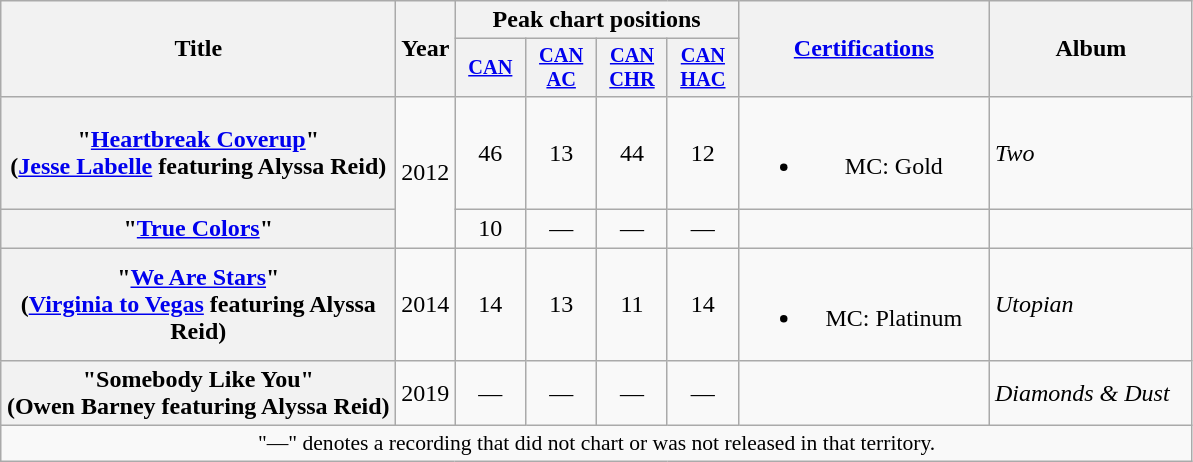<table class="wikitable plainrowheaders" style="text-align:center;" border="1">
<tr>
<th scope="col" rowspan="2" style="width:16em;">Title</th>
<th scope="col" rowspan="2" style="width:1em;">Year</th>
<th scope="col" colspan="4">Peak chart positions</th>
<th scope="col" rowspan="2" style="width:10em;"><a href='#'>Certifications</a></th>
<th scope="col" rowspan="2" style="width:8em;">Album</th>
</tr>
<tr>
<th scope="col" style="width:3em;font-size:85%;"><a href='#'>CAN</a><br></th>
<th scope="col" style="width:3em;font-size:85%;"><a href='#'>CAN <br> AC</a><br></th>
<th scope="col" style="width:3em;font-size:85%;"><a href='#'>CAN <br> CHR</a><br></th>
<th scope="col" style="width:3em;font-size:85%;"><a href='#'>CAN <br> HAC</a><br></th>
</tr>
<tr>
<th scope="row">"<a href='#'>Heartbreak Coverup</a>"<br><span>(<a href='#'>Jesse Labelle</a> featuring Alyssa Reid)</span></th>
<td rowspan="2">2012</td>
<td>46</td>
<td>13</td>
<td>44</td>
<td>12</td>
<td><br><ul><li>MC: Gold</li></ul></td>
<td align="left"><em>Two</em></td>
</tr>
<tr>
<th scope="row">"<a href='#'>True Colors</a>"<br></th>
<td>10</td>
<td>—</td>
<td>—</td>
<td>—</td>
<td></td>
<td></td>
</tr>
<tr>
<th scope="row">"<a href='#'>We Are Stars</a>"<br><span>(<a href='#'>Virginia to Vegas</a> featuring Alyssa Reid)</span></th>
<td>2014</td>
<td>14</td>
<td>13</td>
<td>11</td>
<td>14</td>
<td><br><ul><li>MC: Platinum</li></ul></td>
<td align="left"><em>Utopian</em></td>
</tr>
<tr>
<th scope="row">"Somebody Like You"<br><span>(Owen Barney featuring Alyssa Reid)</span></th>
<td>2019</td>
<td>—</td>
<td>—</td>
<td>—</td>
<td>—</td>
<td></td>
<td align="left"><em>Diamonds & Dust</em></td>
</tr>
<tr>
<td colspan="8" style="font-size:90%">"—" denotes a recording that did not chart or was not released in that territory.</td>
</tr>
</table>
